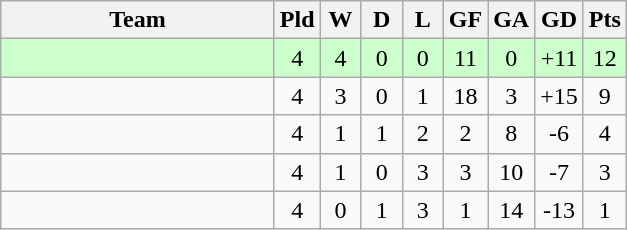<table class="wikitable" style="text-align: center;">
<tr>
<th width=175>Team</th>
<th style="width:20px;" abbr="Played">Pld</th>
<th style="width:20px;" abbr="Won">W</th>
<th style="width:20px;" abbr="Drawn">D</th>
<th style="width:20px;" abbr="Lost">L</th>
<th style="width:20px;" abbr="Goals for">GF</th>
<th style="width:20px;" abbr="Goals against">GA</th>
<th style="width:20px;" abbr="Goal difference">GD</th>
<th style="width:20px;" abbr="Points">Pts</th>
</tr>
<tr bgcolor="#ccffcc">
<td align=left></td>
<td>4</td>
<td>4</td>
<td>0</td>
<td>0</td>
<td>11</td>
<td>0</td>
<td>+11</td>
<td>12</td>
</tr>
<tr>
<td ALIGN=LEFT></td>
<td>4</td>
<td>3</td>
<td>0</td>
<td>1</td>
<td>18</td>
<td>3</td>
<td>+15</td>
<td>9</td>
</tr>
<tr>
<td align=left></td>
<td>4</td>
<td>1</td>
<td>1</td>
<td>2</td>
<td>2</td>
<td>8</td>
<td>-6</td>
<td>4</td>
</tr>
<tr>
<td ALIGN=LEFT></td>
<td>4</td>
<td>1</td>
<td>0</td>
<td>3</td>
<td>3</td>
<td>10</td>
<td>-7</td>
<td>3</td>
</tr>
<tr>
<td align=left></td>
<td>4</td>
<td>0</td>
<td>1</td>
<td>3</td>
<td>1</td>
<td>14</td>
<td>-13</td>
<td>1</td>
</tr>
</table>
